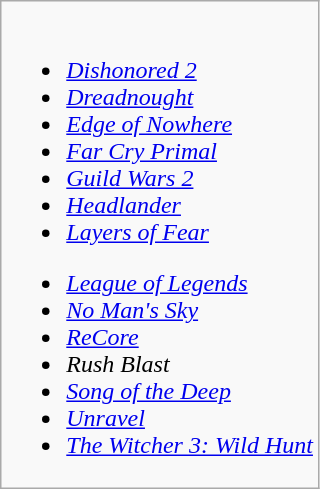<table class="wikitable">
<tr>
<td valign=top><br><ul><li><em><a href='#'>Dishonored 2</a></em></li><li><em><a href='#'>Dreadnought</a></em></li><li><em><a href='#'>Edge of Nowhere</a></em></li><li><em><a href='#'>Far Cry Primal</a></em></li><li><em><a href='#'>Guild Wars 2</a></em></li><li><em><a href='#'>Headlander</a></em></li><li><em><a href='#'>Layers of Fear</a></em></li></ul><ul><li><em><a href='#'>League of Legends</a></em></li><li><em><a href='#'>No Man's Sky</a></em></li><li><em><a href='#'>ReCore</a></em></li><li><em>Rush Blast</em></li><li><em><a href='#'>Song of the Deep</a></em></li><li><em><a href='#'>Unravel</a></em></li><li><em><a href='#'>The Witcher 3: Wild Hunt</a></em></li></ul></td>
</tr>
</table>
